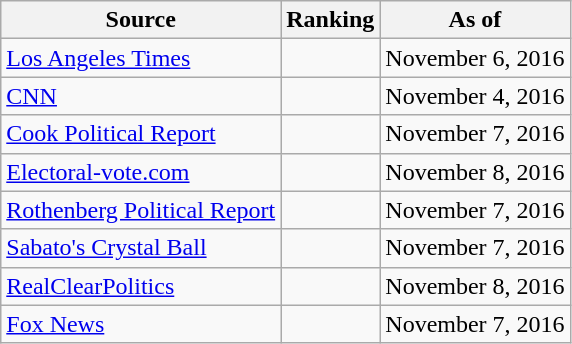<table class="wikitable" style="text-align:center">
<tr>
<th>Source</th>
<th>Ranking</th>
<th>As of</th>
</tr>
<tr>
<td align="left"><a href='#'>Los Angeles Times</a></td>
<td></td>
<td>November 6, 2016</td>
</tr>
<tr>
<td align="left"><a href='#'>CNN</a></td>
<td></td>
<td>November 4, 2016</td>
</tr>
<tr>
<td align="left"><a href='#'>Cook Political Report</a></td>
<td></td>
<td>November 7, 2016</td>
</tr>
<tr>
<td align="left"><a href='#'>Electoral-vote.com</a></td>
<td></td>
<td>November 8, 2016</td>
</tr>
<tr>
<td align=left><a href='#'>Rothenberg Political Report</a></td>
<td></td>
<td>November 7, 2016</td>
</tr>
<tr>
<td align="left"><a href='#'>Sabato's Crystal Ball</a></td>
<td></td>
<td>November 7, 2016</td>
</tr>
<tr>
<td align="left"><a href='#'>RealClearPolitics</a></td>
<td></td>
<td>November 8, 2016</td>
</tr>
<tr>
<td align="left"><a href='#'>Fox News</a></td>
<td></td>
<td>November 7, 2016</td>
</tr>
</table>
